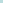<table style="wikitable">
<tr>
<td style="background: #bbdddd; font-weight: bold"></td>
</tr>
</table>
